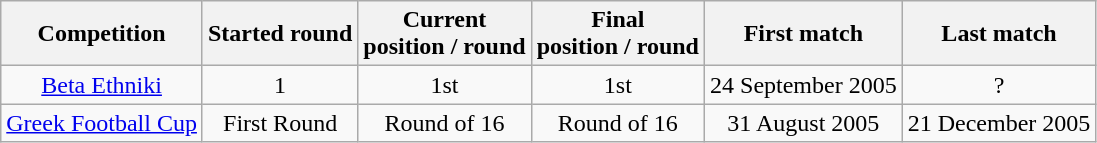<table class="wikitable" style="text-align:center">
<tr>
<th>Competition</th>
<th>Started round</th>
<th>Current<br>position / round</th>
<th>Final<br>position / round</th>
<th>First match</th>
<th>Last match</th>
</tr>
<tr>
<td><a href='#'>Beta Ethniki</a></td>
<td>1</td>
<td>1st</td>
<td>1st</td>
<td>24 September 2005</td>
<td>?</td>
</tr>
<tr>
<td><a href='#'>Greek Football Cup</a></td>
<td>First Round</td>
<td>Round of 16</td>
<td>Round of 16</td>
<td>31 August 2005</td>
<td>21 December 2005</td>
</tr>
</table>
